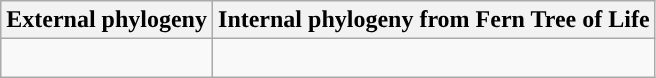<table class="wikitable">
<tr>
<th colspan=1>External phylogeny</th>
<th colspan=1>Internal phylogeny from Fern Tree of Life</th>
</tr>
<tr>
<td style="vertical-align:top"><br></td>
<td><br></td>
</tr>
</table>
